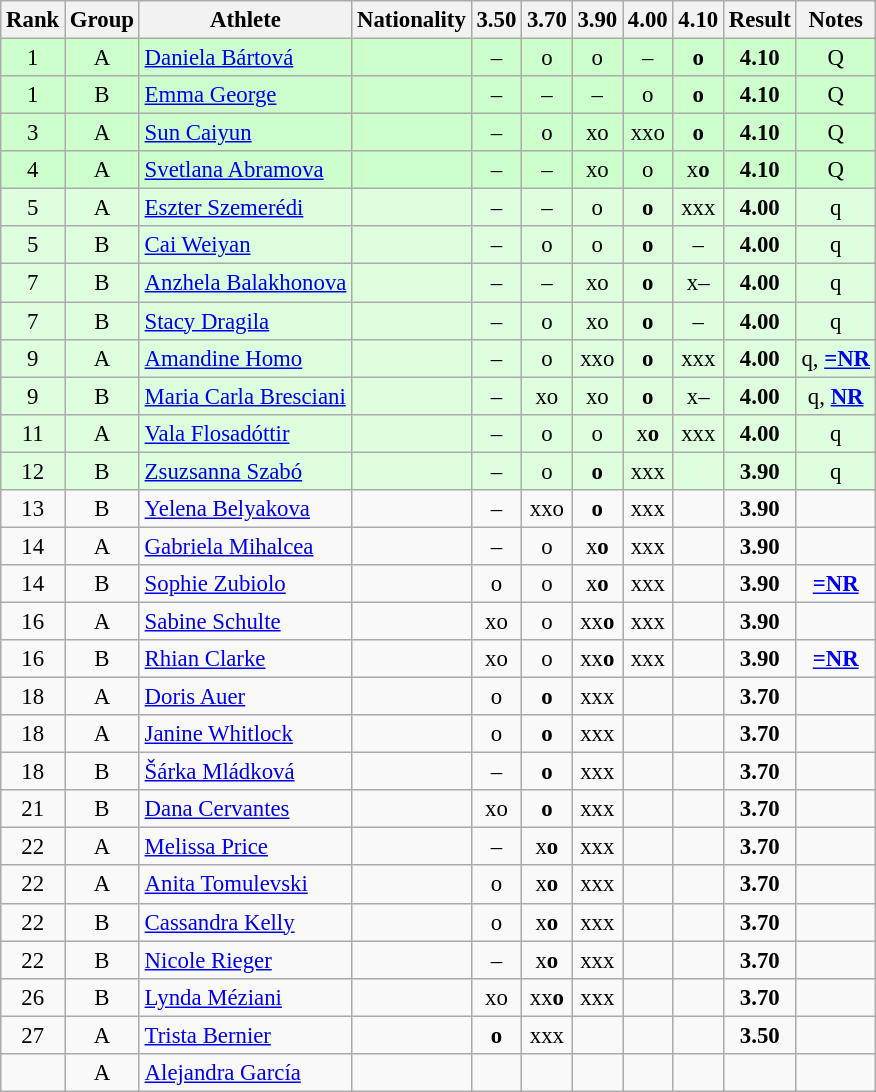<table class="wikitable sortable" style="text-align:center;font-size:95%">
<tr>
<th>Rank</th>
<th>Group</th>
<th>Athlete</th>
<th>Nationality</th>
<th>3.50</th>
<th>3.70</th>
<th>3.90</th>
<th>4.00</th>
<th>4.10</th>
<th>Result</th>
<th>Notes</th>
</tr>
<tr bgcolor=ccffcc>
<td>1</td>
<td>A</td>
<td align=left><a href='#'>Daniela Bártová</a></td>
<td align=left></td>
<td>–</td>
<td>o</td>
<td>o</td>
<td>–</td>
<td><strong>o</strong></td>
<td><strong>4.10</strong></td>
<td>Q</td>
</tr>
<tr bgcolor=ccffcc>
<td>1</td>
<td>B</td>
<td align=left><a href='#'>Emma George</a></td>
<td align=left></td>
<td>–</td>
<td>–</td>
<td>–</td>
<td>o</td>
<td><strong>o</strong></td>
<td><strong>4.10</strong></td>
<td>Q</td>
</tr>
<tr bgcolor=ccffcc>
<td>3</td>
<td>A</td>
<td align=left><a href='#'>Sun Caiyun</a></td>
<td align=left></td>
<td>–</td>
<td>o</td>
<td>xo</td>
<td>xxo</td>
<td><strong>o</strong></td>
<td><strong>4.10</strong></td>
<td>Q</td>
</tr>
<tr bgcolor=ccffcc>
<td>4</td>
<td>A</td>
<td align=left><a href='#'>Svetlana Abramova</a></td>
<td align=left></td>
<td>–</td>
<td>–</td>
<td>xo</td>
<td>o</td>
<td>x<strong>o</strong></td>
<td><strong>4.10</strong></td>
<td>Q</td>
</tr>
<tr bgcolor=ddffdd>
<td>5</td>
<td>A</td>
<td align=left><a href='#'>Eszter Szemerédi</a></td>
<td align=left></td>
<td>–</td>
<td>–</td>
<td>o</td>
<td><strong>o</strong></td>
<td>xxx</td>
<td><strong>4.00</strong></td>
<td>q</td>
</tr>
<tr bgcolor=ddffdd>
<td>5</td>
<td>B</td>
<td align=left><a href='#'>Cai Weiyan</a></td>
<td align=left></td>
<td>–</td>
<td>o</td>
<td>o</td>
<td><strong>o</strong></td>
<td>–</td>
<td><strong>4.00</strong></td>
<td>q</td>
</tr>
<tr bgcolor=ddffdd>
<td>7</td>
<td>B</td>
<td align=left><a href='#'>Anzhela Balakhonova</a></td>
<td align=left></td>
<td>–</td>
<td>–</td>
<td>xo</td>
<td><strong>o</strong></td>
<td>x–</td>
<td><strong>4.00</strong></td>
<td>q</td>
</tr>
<tr bgcolor=ddffdd>
<td>7</td>
<td>B</td>
<td align=left><a href='#'>Stacy Dragila</a></td>
<td align=left></td>
<td>–</td>
<td>o</td>
<td>xo</td>
<td><strong>o</strong></td>
<td>–</td>
<td><strong>4.00</strong></td>
<td>q</td>
</tr>
<tr bgcolor=ddffdd>
<td>9</td>
<td>A</td>
<td align=left><a href='#'>Amandine Homo</a></td>
<td align=left></td>
<td>–</td>
<td>o</td>
<td>xxo</td>
<td><strong>o</strong></td>
<td>xxx</td>
<td><strong>4.00</strong></td>
<td>q, <strong><a href='#'>=NR</a></strong></td>
</tr>
<tr bgcolor=ddffdd>
<td>9</td>
<td>B</td>
<td align=left><a href='#'>Maria Carla Bresciani</a></td>
<td align=left></td>
<td>–</td>
<td>xo</td>
<td>xo</td>
<td><strong>o</strong></td>
<td>x–</td>
<td><strong>4.00</strong></td>
<td>q, <strong><a href='#'>NR</a></strong></td>
</tr>
<tr bgcolor=ddffdd>
<td>11</td>
<td>A</td>
<td align=left><a href='#'>Vala Flosadóttir</a></td>
<td align=left></td>
<td>–</td>
<td>o</td>
<td>o</td>
<td>x<strong>o</strong></td>
<td>xxx</td>
<td><strong>4.00</strong></td>
<td>q</td>
</tr>
<tr bgcolor=ddffdd>
<td>12</td>
<td>B</td>
<td align=left><a href='#'>Zsuzsanna Szabó</a></td>
<td align=left></td>
<td>–</td>
<td>o</td>
<td><strong>o</strong></td>
<td>xxx</td>
<td></td>
<td><strong>3.90</strong></td>
<td>q</td>
</tr>
<tr>
<td>13</td>
<td>B</td>
<td align=left><a href='#'>Yelena Belyakova</a></td>
<td align=left></td>
<td>–</td>
<td>xxo</td>
<td><strong>o</strong></td>
<td>xxx</td>
<td></td>
<td><strong>3.90</strong></td>
<td></td>
</tr>
<tr>
<td>14</td>
<td>A</td>
<td align=left><a href='#'>Gabriela Mihalcea</a></td>
<td align=left></td>
<td>–</td>
<td>o</td>
<td>x<strong>o</strong></td>
<td>xxx</td>
<td></td>
<td><strong>3.90</strong></td>
<td></td>
</tr>
<tr>
<td>14</td>
<td>B</td>
<td align=left><a href='#'>Sophie Zubiolo</a></td>
<td align=left></td>
<td>o</td>
<td>o</td>
<td>x<strong>o</strong></td>
<td>xxx</td>
<td></td>
<td><strong>3.90</strong></td>
<td><strong><a href='#'>=NR</a></strong></td>
</tr>
<tr>
<td>16</td>
<td>A</td>
<td align=left><a href='#'>Sabine Schulte</a></td>
<td align=left></td>
<td>xo</td>
<td>o</td>
<td>xx<strong>o</strong></td>
<td>xxx</td>
<td></td>
<td><strong>3.90</strong></td>
<td></td>
</tr>
<tr>
<td>16</td>
<td>B</td>
<td align=left><a href='#'>Rhian Clarke</a></td>
<td align=left></td>
<td>xo</td>
<td>o</td>
<td>xx<strong>o</strong></td>
<td>xxx</td>
<td></td>
<td><strong>3.90</strong></td>
<td><strong><a href='#'>=NR</a></strong></td>
</tr>
<tr>
<td>18</td>
<td>A</td>
<td align=left><a href='#'>Doris Auer</a></td>
<td align=left></td>
<td>o</td>
<td><strong>o</strong></td>
<td>xxx</td>
<td></td>
<td></td>
<td><strong>3.70</strong></td>
<td></td>
</tr>
<tr>
<td>18</td>
<td>A</td>
<td align=left><a href='#'>Janine Whitlock</a></td>
<td align=left></td>
<td>o</td>
<td><strong>o</strong></td>
<td>xxx</td>
<td></td>
<td></td>
<td><strong>3.70</strong></td>
<td></td>
</tr>
<tr>
<td>18</td>
<td>B</td>
<td align=left><a href='#'>Šárka Mládková</a></td>
<td align=left></td>
<td>–</td>
<td><strong>o</strong></td>
<td>xxx</td>
<td></td>
<td></td>
<td><strong>3.70</strong></td>
<td></td>
</tr>
<tr>
<td>21</td>
<td>B</td>
<td align=left><a href='#'>Dana Cervantes</a></td>
<td align=left></td>
<td>xo</td>
<td><strong>o</strong></td>
<td>xxx</td>
<td></td>
<td></td>
<td><strong>3.70</strong></td>
<td></td>
</tr>
<tr>
<td>22</td>
<td>A</td>
<td align=left><a href='#'>Melissa Price</a></td>
<td align=left></td>
<td>–</td>
<td>x<strong>o</strong></td>
<td>xxx</td>
<td></td>
<td></td>
<td><strong>3.70</strong></td>
<td></td>
</tr>
<tr>
<td>22</td>
<td>A</td>
<td align=left><a href='#'>Anita Tomulevski</a></td>
<td align=left></td>
<td>o</td>
<td>x<strong>o</strong></td>
<td>xxx</td>
<td></td>
<td></td>
<td><strong>3.70</strong></td>
<td></td>
</tr>
<tr>
<td>22</td>
<td>B</td>
<td align=left><a href='#'>Cassandra Kelly</a></td>
<td align=left></td>
<td>o</td>
<td>x<strong>o</strong></td>
<td>xxx</td>
<td></td>
<td></td>
<td><strong>3.70</strong></td>
<td></td>
</tr>
<tr>
<td>22</td>
<td>B</td>
<td align=left><a href='#'>Nicole Rieger</a></td>
<td align=left></td>
<td>–</td>
<td>x<strong>o</strong></td>
<td>xxx</td>
<td></td>
<td></td>
<td><strong>3.70</strong></td>
<td></td>
</tr>
<tr>
<td>26</td>
<td>B</td>
<td align=left><a href='#'>Lynda Méziani</a></td>
<td align=left></td>
<td>xo</td>
<td>xx<strong>o</strong></td>
<td>xxx</td>
<td></td>
<td></td>
<td><strong>3.70</strong></td>
<td></td>
</tr>
<tr>
<td>27</td>
<td>A</td>
<td align=left><a href='#'>Trista Bernier</a></td>
<td align=left></td>
<td><strong>o</strong></td>
<td>xxx</td>
<td></td>
<td></td>
<td></td>
<td><strong>3.50</strong></td>
<td></td>
</tr>
<tr>
<td></td>
<td>A</td>
<td align=left><a href='#'>Alejandra García</a></td>
<td align=left></td>
<td></td>
<td></td>
<td></td>
<td></td>
<td></td>
<td><strong></strong></td>
<td></td>
</tr>
</table>
